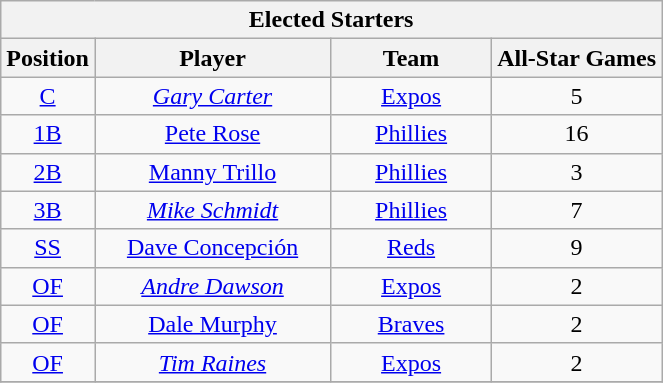<table class="wikitable" style="font-size: 100%; text-align:center;">
<tr>
<th colspan="4">Elected Starters</th>
</tr>
<tr>
<th>Position</th>
<th width="150">Player</th>
<th width="100">Team</th>
<th>All-Star Games</th>
</tr>
<tr>
<td><a href='#'>C</a></td>
<td><em><a href='#'>Gary Carter</a></em></td>
<td><a href='#'>Expos</a></td>
<td>5</td>
</tr>
<tr>
<td><a href='#'>1B</a></td>
<td><a href='#'>Pete Rose</a></td>
<td><a href='#'>Phillies</a></td>
<td>16</td>
</tr>
<tr>
<td><a href='#'>2B</a></td>
<td><a href='#'>Manny Trillo</a></td>
<td><a href='#'>Phillies</a></td>
<td>3</td>
</tr>
<tr>
<td><a href='#'>3B</a></td>
<td><em><a href='#'>Mike Schmidt</a></em></td>
<td><a href='#'>Phillies</a></td>
<td>7</td>
</tr>
<tr>
<td><a href='#'>SS</a></td>
<td><a href='#'>Dave Concepción</a></td>
<td><a href='#'>Reds</a></td>
<td>9</td>
</tr>
<tr>
<td><a href='#'>OF</a></td>
<td><em><a href='#'>Andre Dawson</a></em></td>
<td><a href='#'>Expos</a></td>
<td>2</td>
</tr>
<tr>
<td><a href='#'>OF</a></td>
<td><a href='#'>Dale Murphy</a></td>
<td><a href='#'>Braves</a></td>
<td>2</td>
</tr>
<tr>
<td><a href='#'>OF</a></td>
<td><em><a href='#'>Tim Raines</a></em></td>
<td><a href='#'>Expos</a></td>
<td>2</td>
</tr>
<tr>
</tr>
</table>
